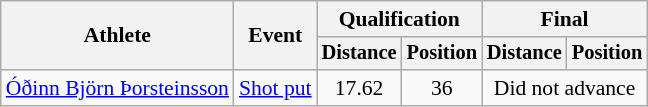<table class=wikitable style="font-size:90%">
<tr>
<th rowspan="2">Athlete</th>
<th rowspan="2">Event</th>
<th colspan="2">Qualification</th>
<th colspan="2">Final</th>
</tr>
<tr style="font-size:95%">
<th>Distance</th>
<th>Position</th>
<th>Distance</th>
<th>Position</th>
</tr>
<tr align=center>
<td align=left><a href='#'>Óðinn Björn Þorsteinsson</a></td>
<td align=left><a href='#'>Shot put</a></td>
<td>17.62</td>
<td>36</td>
<td colspan=2>Did not advance</td>
</tr>
</table>
